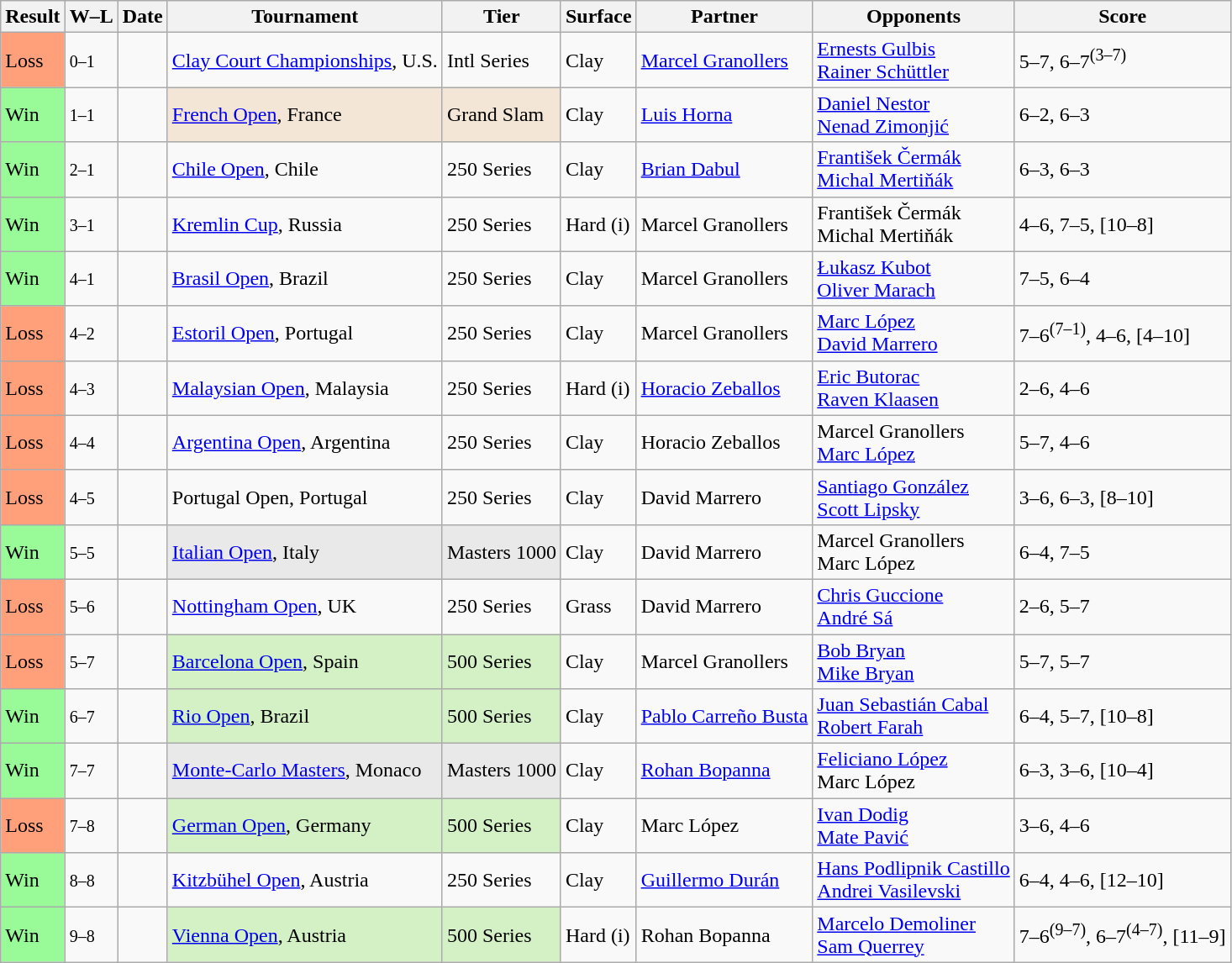<table class="sortable wikitable">
<tr>
<th>Result</th>
<th class="unsortable">W–L</th>
<th>Date</th>
<th>Tournament</th>
<th>Tier</th>
<th>Surface</th>
<th>Partner</th>
<th>Opponents</th>
<th class="unsortable">Score</th>
</tr>
<tr>
<td bgcolor=FFA07A>Loss</td>
<td><small>0–1</small></td>
<td><a href='#'></a></td>
<td><a href='#'>Clay Court Championships</a>, U.S.</td>
<td>Intl Series</td>
<td>Clay</td>
<td> <a href='#'>Marcel Granollers</a></td>
<td> <a href='#'>Ernests Gulbis</a><br> <a href='#'>Rainer Schüttler</a></td>
<td>5–7, 6–7<sup>(3–7)</sup></td>
</tr>
<tr>
<td bgcolor=98FB98>Win</td>
<td><small>1–1</small></td>
<td><a href='#'></a></td>
<td style="background:#F3E6D7;"><a href='#'>French Open</a>, France</td>
<td style="background:#F3E6D7;">Grand Slam</td>
<td>Clay</td>
<td> <a href='#'>Luis Horna</a></td>
<td> <a href='#'>Daniel Nestor</a><br> <a href='#'>Nenad Zimonjić</a></td>
<td>6–2, 6–3</td>
</tr>
<tr>
<td bgcolor=98FB98>Win</td>
<td><small>2–1</small></td>
<td><a href='#'></a></td>
<td><a href='#'>Chile Open</a>, Chile</td>
<td>250 Series</td>
<td>Clay</td>
<td> <a href='#'>Brian Dabul</a></td>
<td> <a href='#'>František Čermák</a><br> <a href='#'>Michal Mertiňák</a></td>
<td>6–3, 6–3</td>
</tr>
<tr>
<td bgcolor=98FB98>Win</td>
<td><small>3–1</small></td>
<td><a href='#'></a></td>
<td><a href='#'>Kremlin Cup</a>, Russia</td>
<td>250 Series</td>
<td>Hard (i)</td>
<td> Marcel Granollers</td>
<td> František Čermák<br> Michal Mertiňák</td>
<td>4–6, 7–5, [10–8]</td>
</tr>
<tr>
<td bgcolor=98FB98>Win</td>
<td><small>4–1</small></td>
<td><a href='#'></a></td>
<td><a href='#'>Brasil Open</a>, Brazil</td>
<td>250 Series</td>
<td>Clay</td>
<td> Marcel Granollers</td>
<td> <a href='#'>Łukasz Kubot</a><br> <a href='#'>Oliver Marach</a></td>
<td>7–5, 6–4</td>
</tr>
<tr>
<td bgcolor=FFA07A>Loss</td>
<td><small>4–2</small></td>
<td><a href='#'></a></td>
<td><a href='#'>Estoril Open</a>, Portugal</td>
<td>250 Series</td>
<td>Clay</td>
<td> Marcel Granollers</td>
<td> <a href='#'>Marc López</a><br> <a href='#'>David Marrero</a></td>
<td>7–6<sup>(7–1)</sup>, 4–6, [4–10]</td>
</tr>
<tr>
<td bgcolor=FFA07A>Loss</td>
<td><small>4–3</small></td>
<td><a href='#'></a></td>
<td><a href='#'>Malaysian Open</a>, Malaysia</td>
<td>250 Series</td>
<td>Hard (i)</td>
<td> <a href='#'>Horacio Zeballos</a></td>
<td> <a href='#'>Eric Butorac</a><br> <a href='#'>Raven Klaasen</a></td>
<td>2–6, 4–6</td>
</tr>
<tr>
<td bgcolor=FFA07A>Loss</td>
<td><small>4–4</small></td>
<td><a href='#'></a></td>
<td><a href='#'>Argentina Open</a>, Argentina</td>
<td>250 Series</td>
<td>Clay</td>
<td> Horacio Zeballos</td>
<td> Marcel Granollers<br> <a href='#'>Marc López</a></td>
<td>5–7, 4–6</td>
</tr>
<tr>
<td bgcolor=FFA07A>Loss</td>
<td><small>4–5</small></td>
<td><a href='#'></a></td>
<td>Portugal Open, Portugal</td>
<td>250 Series</td>
<td>Clay</td>
<td> David Marrero</td>
<td> <a href='#'>Santiago González</a><br> <a href='#'>Scott Lipsky</a></td>
<td>3–6, 6–3, [8–10]</td>
</tr>
<tr>
<td bgcolor=98FB98>Win</td>
<td><small>5–5</small></td>
<td><a href='#'></a></td>
<td style="background:#E9E9E9;"><a href='#'>Italian Open</a>, Italy</td>
<td style="background:#E9E9E9;">Masters 1000</td>
<td>Clay</td>
<td> David Marrero</td>
<td> Marcel Granollers<br> Marc López</td>
<td>6–4, 7–5</td>
</tr>
<tr>
<td bgcolor=FFA07A>Loss</td>
<td><small>5–6</small></td>
<td><a href='#'></a></td>
<td><a href='#'>Nottingham Open</a>, UK</td>
<td>250 Series</td>
<td>Grass</td>
<td> David Marrero</td>
<td> <a href='#'>Chris Guccione</a><br> <a href='#'>André Sá</a></td>
<td>2–6, 5–7</td>
</tr>
<tr>
<td bgcolor=FFA07A>Loss</td>
<td><small>5–7</small></td>
<td><a href='#'></a></td>
<td style="background:#D4F1C5;"><a href='#'>Barcelona Open</a>, Spain</td>
<td style="background:#D4F1C5;">500 Series</td>
<td>Clay</td>
<td> Marcel Granollers</td>
<td> <a href='#'>Bob Bryan</a><br> <a href='#'>Mike Bryan</a></td>
<td>5–7, 5–7</td>
</tr>
<tr>
<td bgcolor=98FB98>Win</td>
<td><small>6–7</small></td>
<td><a href='#'></a></td>
<td style="background:#D4F1C5;"><a href='#'>Rio Open</a>, Brazil</td>
<td style="background:#D4F1C5;">500 Series</td>
<td>Clay</td>
<td> <a href='#'>Pablo Carreño Busta</a></td>
<td> <a href='#'>Juan Sebastián Cabal</a><br> <a href='#'>Robert Farah</a></td>
<td>6–4, 5–7, [10–8]</td>
</tr>
<tr>
<td bgcolor=98FB98>Win</td>
<td><small>7–7</small></td>
<td><a href='#'></a></td>
<td style="background:#E9E9E9;"><a href='#'>Monte-Carlo Masters</a>, Monaco</td>
<td style="background:#E9E9E9;">Masters 1000</td>
<td>Clay</td>
<td> <a href='#'>Rohan Bopanna</a></td>
<td> <a href='#'>Feliciano López</a><br> Marc López</td>
<td>6–3, 3–6, [10–4]</td>
</tr>
<tr>
<td bgcolor=FFA07A>Loss</td>
<td><small>7–8</small></td>
<td><a href='#'></a></td>
<td style="background:#D4F1C5;"><a href='#'>German Open</a>, Germany</td>
<td style="background:#D4F1C5;">500 Series</td>
<td>Clay</td>
<td> Marc López</td>
<td> <a href='#'>Ivan Dodig</a><br> <a href='#'>Mate Pavić</a></td>
<td>3–6, 4–6</td>
</tr>
<tr>
<td bgcolor=98FB98>Win</td>
<td><small>8–8</small></td>
<td><a href='#'></a></td>
<td><a href='#'>Kitzbühel Open</a>, Austria</td>
<td>250 Series</td>
<td>Clay</td>
<td> <a href='#'>Guillermo Durán</a></td>
<td> <a href='#'>Hans Podlipnik Castillo</a><br> <a href='#'>Andrei Vasilevski</a></td>
<td>6–4, 4–6, [12–10]</td>
</tr>
<tr>
<td bgcolor=98FB98>Win</td>
<td><small>9–8</small></td>
<td><a href='#'></a></td>
<td style="background:#D4F1C5;"><a href='#'>Vienna Open</a>, Austria</td>
<td style="background:#D4F1C5;">500 Series</td>
<td>Hard (i)</td>
<td> Rohan Bopanna</td>
<td> <a href='#'>Marcelo Demoliner</a><br> <a href='#'>Sam Querrey</a></td>
<td>7–6<sup>(9–7)</sup>, 6–7<sup>(4–7)</sup>, [11–9]</td>
</tr>
</table>
